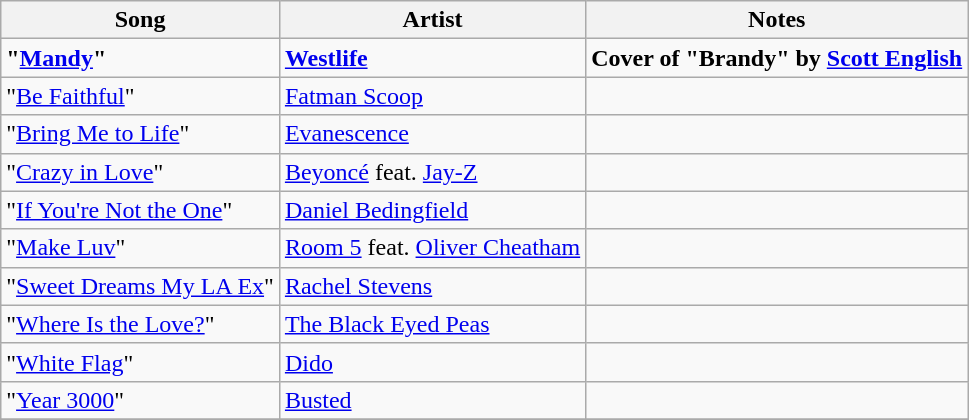<table class="wikitable">
<tr>
<th>Song</th>
<th>Artist</th>
<th>Notes</th>
</tr>
<tr>
<td><strong>"<a href='#'>Mandy</a>"</strong></td>
<td><strong><a href='#'>Westlife</a></strong></td>
<td><strong>Cover of "Brandy" by <a href='#'>Scott English</a></strong></td>
</tr>
<tr>
<td>"<a href='#'>Be Faithful</a>"</td>
<td><a href='#'>Fatman Scoop</a></td>
<td></td>
</tr>
<tr>
<td>"<a href='#'>Bring Me to Life</a>"</td>
<td><a href='#'>Evanescence</a></td>
<td></td>
</tr>
<tr>
<td>"<a href='#'>Crazy in Love</a>"</td>
<td><a href='#'>Beyoncé</a> feat. <a href='#'>Jay-Z</a></td>
<td></td>
</tr>
<tr>
<td>"<a href='#'>If You're Not the One</a>"</td>
<td><a href='#'>Daniel Bedingfield</a></td>
<td></td>
</tr>
<tr>
<td>"<a href='#'>Make Luv</a>"</td>
<td><a href='#'>Room 5</a> feat. <a href='#'>Oliver Cheatham</a></td>
<td></td>
</tr>
<tr>
<td>"<a href='#'>Sweet Dreams My LA Ex</a>"</td>
<td><a href='#'>Rachel Stevens</a></td>
<td></td>
</tr>
<tr>
<td>"<a href='#'>Where Is the Love?</a>"</td>
<td><a href='#'>The Black Eyed Peas</a></td>
<td></td>
</tr>
<tr>
<td>"<a href='#'>White Flag</a>"</td>
<td><a href='#'>Dido</a></td>
<td></td>
</tr>
<tr>
<td>"<a href='#'>Year 3000</a>"</td>
<td><a href='#'>Busted</a></td>
<td></td>
</tr>
<tr>
</tr>
</table>
